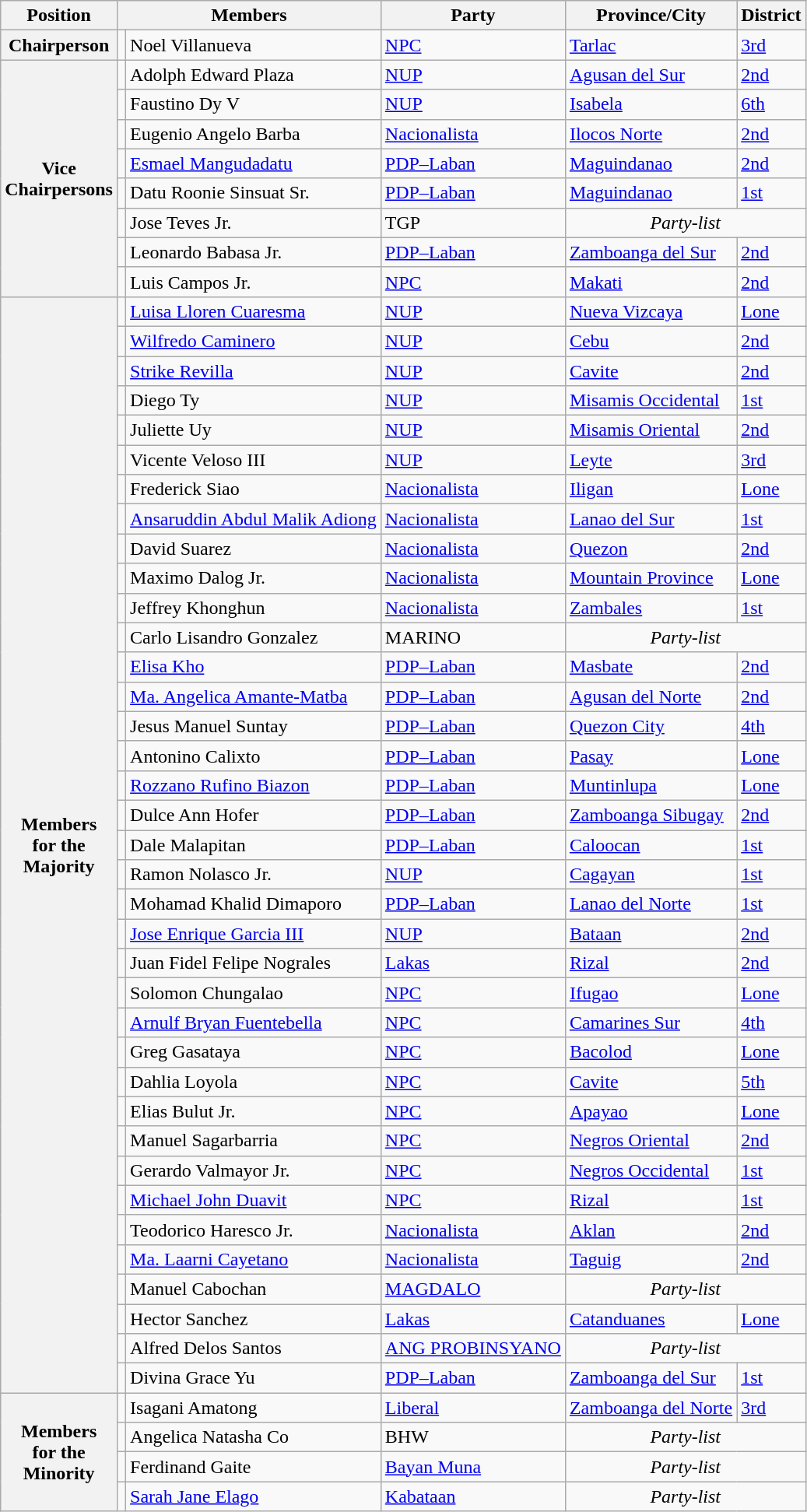<table class="wikitable" style="font-size: 100%;">
<tr>
<th>Position</th>
<th colspan="2">Members</th>
<th>Party</th>
<th>Province/City</th>
<th>District</th>
</tr>
<tr>
<th>Chairperson</th>
<td></td>
<td>Noel Villanueva</td>
<td><a href='#'>NPC</a></td>
<td><a href='#'>Tarlac</a></td>
<td><a href='#'>3rd</a></td>
</tr>
<tr>
<th rowspan="8">Vice<br>Chairpersons</th>
<td></td>
<td>Adolph Edward Plaza</td>
<td><a href='#'>NUP</a></td>
<td><a href='#'>Agusan del Sur</a></td>
<td><a href='#'>2nd</a></td>
</tr>
<tr>
<td></td>
<td>Faustino Dy V</td>
<td><a href='#'>NUP</a></td>
<td><a href='#'>Isabela</a></td>
<td><a href='#'>6th</a></td>
</tr>
<tr>
<td></td>
<td>Eugenio Angelo Barba</td>
<td><a href='#'>Nacionalista</a></td>
<td><a href='#'>Ilocos Norte</a></td>
<td><a href='#'>2nd</a></td>
</tr>
<tr>
<td></td>
<td><a href='#'>Esmael Mangudadatu</a></td>
<td><a href='#'>PDP–Laban</a></td>
<td><a href='#'>Maguindanao</a></td>
<td><a href='#'>2nd</a></td>
</tr>
<tr>
<td></td>
<td>Datu Roonie Sinsuat Sr.</td>
<td><a href='#'>PDP–Laban</a></td>
<td><a href='#'>Maguindanao</a></td>
<td><a href='#'>1st</a></td>
</tr>
<tr>
<td></td>
<td>Jose Teves Jr.</td>
<td>TGP</td>
<td align="center" colspan="2"><em>Party-list</em></td>
</tr>
<tr>
<td></td>
<td>Leonardo Babasa Jr.</td>
<td><a href='#'>PDP–Laban</a></td>
<td><a href='#'>Zamboanga del Sur</a></td>
<td><a href='#'>2nd</a></td>
</tr>
<tr>
<td></td>
<td>Luis Campos Jr.</td>
<td><a href='#'>NPC</a></td>
<td><a href='#'>Makati</a></td>
<td><a href='#'>2nd</a></td>
</tr>
<tr>
<th rowspan="37">Members<br>for the<br>Majority</th>
<td></td>
<td><a href='#'>Luisa Lloren Cuaresma</a></td>
<td><a href='#'>NUP</a></td>
<td><a href='#'>Nueva Vizcaya</a></td>
<td><a href='#'>Lone</a></td>
</tr>
<tr>
<td></td>
<td><a href='#'>Wilfredo Caminero</a></td>
<td><a href='#'>NUP</a></td>
<td><a href='#'>Cebu</a></td>
<td><a href='#'>2nd</a></td>
</tr>
<tr>
<td></td>
<td><a href='#'>Strike Revilla</a></td>
<td><a href='#'>NUP</a></td>
<td><a href='#'>Cavite</a></td>
<td><a href='#'>2nd</a></td>
</tr>
<tr>
<td></td>
<td>Diego Ty</td>
<td><a href='#'>NUP</a></td>
<td><a href='#'>Misamis Occidental</a></td>
<td><a href='#'>1st</a></td>
</tr>
<tr>
<td></td>
<td>Juliette Uy</td>
<td><a href='#'>NUP</a></td>
<td><a href='#'>Misamis Oriental</a></td>
<td><a href='#'>2nd</a></td>
</tr>
<tr>
<td></td>
<td>Vicente Veloso III</td>
<td><a href='#'>NUP</a></td>
<td><a href='#'>Leyte</a></td>
<td><a href='#'>3rd</a></td>
</tr>
<tr>
<td></td>
<td>Frederick Siao</td>
<td><a href='#'>Nacionalista</a></td>
<td><a href='#'>Iligan</a></td>
<td><a href='#'>Lone</a></td>
</tr>
<tr>
<td></td>
<td><a href='#'>Ansaruddin Abdul Malik Adiong</a></td>
<td><a href='#'>Nacionalista</a></td>
<td><a href='#'>Lanao del Sur</a></td>
<td><a href='#'>1st</a></td>
</tr>
<tr>
<td></td>
<td>David Suarez</td>
<td><a href='#'>Nacionalista</a></td>
<td><a href='#'>Quezon</a></td>
<td><a href='#'>2nd</a></td>
</tr>
<tr>
<td></td>
<td>Maximo Dalog Jr.</td>
<td><a href='#'>Nacionalista</a></td>
<td><a href='#'>Mountain Province</a></td>
<td><a href='#'>Lone</a></td>
</tr>
<tr>
<td></td>
<td>Jeffrey Khonghun</td>
<td><a href='#'>Nacionalista</a></td>
<td><a href='#'>Zambales</a></td>
<td><a href='#'>1st</a></td>
</tr>
<tr>
<td></td>
<td>Carlo Lisandro Gonzalez</td>
<td>MARINO</td>
<td align="center" colspan="2"><em>Party-list</em></td>
</tr>
<tr>
<td></td>
<td><a href='#'>Elisa Kho</a></td>
<td><a href='#'>PDP–Laban</a></td>
<td><a href='#'>Masbate</a></td>
<td><a href='#'>2nd</a></td>
</tr>
<tr>
<td></td>
<td><a href='#'>Ma. Angelica Amante-Matba</a></td>
<td><a href='#'>PDP–Laban</a></td>
<td><a href='#'>Agusan del Norte</a></td>
<td><a href='#'>2nd</a></td>
</tr>
<tr>
<td></td>
<td>Jesus Manuel Suntay</td>
<td><a href='#'>PDP–Laban</a></td>
<td><a href='#'>Quezon City</a></td>
<td><a href='#'>4th</a></td>
</tr>
<tr>
<td></td>
<td>Antonino Calixto</td>
<td><a href='#'>PDP–Laban</a></td>
<td><a href='#'>Pasay</a></td>
<td><a href='#'>Lone</a></td>
</tr>
<tr>
<td></td>
<td><a href='#'>Rozzano Rufino Biazon</a></td>
<td><a href='#'>PDP–Laban</a></td>
<td><a href='#'>Muntinlupa</a></td>
<td><a href='#'>Lone</a></td>
</tr>
<tr>
<td></td>
<td>Dulce Ann Hofer</td>
<td><a href='#'>PDP–Laban</a></td>
<td><a href='#'>Zamboanga Sibugay</a></td>
<td><a href='#'>2nd</a></td>
</tr>
<tr>
<td></td>
<td>Dale Malapitan</td>
<td><a href='#'>PDP–Laban</a></td>
<td><a href='#'>Caloocan</a></td>
<td><a href='#'>1st</a></td>
</tr>
<tr>
<td></td>
<td>Ramon Nolasco Jr.</td>
<td><a href='#'>NUP</a></td>
<td><a href='#'>Cagayan</a></td>
<td><a href='#'>1st</a></td>
</tr>
<tr>
<td></td>
<td>Mohamad Khalid Dimaporo</td>
<td><a href='#'>PDP–Laban</a></td>
<td><a href='#'>Lanao del Norte</a></td>
<td><a href='#'>1st</a></td>
</tr>
<tr>
<td></td>
<td><a href='#'>Jose Enrique Garcia III</a></td>
<td><a href='#'>NUP</a></td>
<td><a href='#'>Bataan</a></td>
<td><a href='#'>2nd</a></td>
</tr>
<tr>
<td></td>
<td>Juan Fidel Felipe Nograles</td>
<td><a href='#'>Lakas</a></td>
<td><a href='#'>Rizal</a></td>
<td><a href='#'>2nd</a></td>
</tr>
<tr>
<td></td>
<td>Solomon Chungalao</td>
<td><a href='#'>NPC</a></td>
<td><a href='#'>Ifugao</a></td>
<td><a href='#'>Lone</a></td>
</tr>
<tr>
<td></td>
<td><a href='#'>Arnulf Bryan Fuentebella</a></td>
<td><a href='#'>NPC</a></td>
<td><a href='#'>Camarines Sur</a></td>
<td><a href='#'>4th</a></td>
</tr>
<tr>
<td></td>
<td>Greg Gasataya</td>
<td><a href='#'>NPC</a></td>
<td><a href='#'>Bacolod</a></td>
<td><a href='#'>Lone</a></td>
</tr>
<tr>
<td></td>
<td>Dahlia Loyola</td>
<td><a href='#'>NPC</a></td>
<td><a href='#'>Cavite</a></td>
<td><a href='#'>5th</a></td>
</tr>
<tr>
<td></td>
<td>Elias Bulut Jr.</td>
<td><a href='#'>NPC</a></td>
<td><a href='#'>Apayao</a></td>
<td><a href='#'>Lone</a></td>
</tr>
<tr>
<td></td>
<td>Manuel Sagarbarria</td>
<td><a href='#'>NPC</a></td>
<td><a href='#'>Negros Oriental</a></td>
<td><a href='#'>2nd</a></td>
</tr>
<tr>
<td></td>
<td>Gerardo Valmayor Jr.</td>
<td><a href='#'>NPC</a></td>
<td><a href='#'>Negros Occidental</a></td>
<td><a href='#'>1st</a></td>
</tr>
<tr>
<td></td>
<td><a href='#'>Michael John Duavit</a></td>
<td><a href='#'>NPC</a></td>
<td><a href='#'>Rizal</a></td>
<td><a href='#'>1st</a></td>
</tr>
<tr>
<td></td>
<td>Teodorico Haresco Jr.</td>
<td><a href='#'>Nacionalista</a></td>
<td><a href='#'>Aklan</a></td>
<td><a href='#'>2nd</a></td>
</tr>
<tr>
<td></td>
<td><a href='#'>Ma. Laarni Cayetano</a></td>
<td><a href='#'>Nacionalista</a></td>
<td><a href='#'>Taguig</a></td>
<td><a href='#'>2nd</a></td>
</tr>
<tr>
<td></td>
<td>Manuel Cabochan</td>
<td><a href='#'>MAGDALO</a></td>
<td align="center" colspan="2"><em>Party-list</em></td>
</tr>
<tr>
<td></td>
<td>Hector Sanchez</td>
<td><a href='#'>Lakas</a></td>
<td><a href='#'>Catanduanes</a></td>
<td><a href='#'>Lone</a></td>
</tr>
<tr>
<td></td>
<td>Alfred Delos Santos</td>
<td><a href='#'>ANG PROBINSYANO</a></td>
<td align="center" colspan="2"><em>Party-list</em></td>
</tr>
<tr>
<td></td>
<td>Divina Grace Yu</td>
<td><a href='#'>PDP–Laban</a></td>
<td><a href='#'>Zamboanga del Sur</a></td>
<td><a href='#'>1st</a></td>
</tr>
<tr>
<th rowspan="4">Members<br>for the<br>Minority</th>
<td></td>
<td>Isagani Amatong</td>
<td><a href='#'>Liberal</a></td>
<td><a href='#'>Zamboanga del Norte</a></td>
<td><a href='#'>3rd</a></td>
</tr>
<tr>
<td></td>
<td>Angelica Natasha Co</td>
<td>BHW</td>
<td align="center" colspan="2"><em>Party-list</em></td>
</tr>
<tr>
<td></td>
<td>Ferdinand Gaite</td>
<td><a href='#'>Bayan Muna</a></td>
<td align="center" colspan="2"><em>Party-list</em></td>
</tr>
<tr>
<td></td>
<td><a href='#'>Sarah Jane Elago</a></td>
<td><a href='#'>Kabataan</a></td>
<td align="center" colspan="2"><em>Party-list</em></td>
</tr>
</table>
